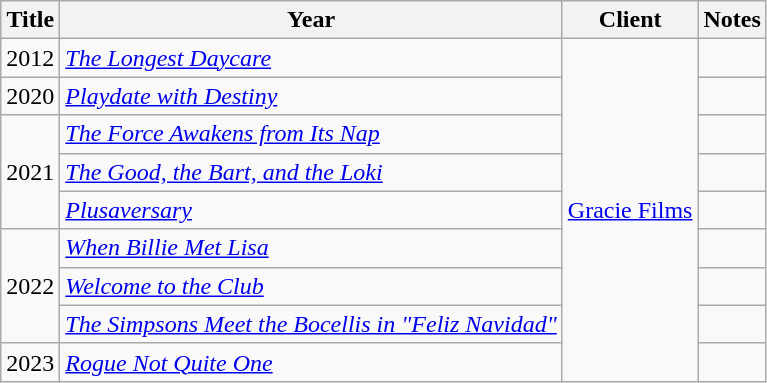<table class="wikitable sortable">
<tr>
<th>Title</th>
<th>Year</th>
<th>Client</th>
<th>Notes</th>
</tr>
<tr>
<td>2012</td>
<td><em><a href='#'>The Longest Daycare</a></em></td>
<td rowspan="9"><a href='#'>Gracie Films</a></td>
<td></td>
</tr>
<tr>
<td>2020</td>
<td><em><a href='#'>Playdate with Destiny</a></em></td>
<td></td>
</tr>
<tr>
<td rowspan="3">2021</td>
<td><em><a href='#'>The Force Awakens from Its Nap</a></em></td>
<td></td>
</tr>
<tr>
<td><em><a href='#'>The Good, the Bart, and the Loki</a></em></td>
<td></td>
</tr>
<tr>
<td><em><a href='#'>Plusaversary</a></em></td>
<td></td>
</tr>
<tr>
<td rowspan="3">2022</td>
<td><em><a href='#'>When Billie Met Lisa</a></em></td>
<td></td>
</tr>
<tr>
<td><a href='#'><em>Welcome to the Club</em></a></td>
<td></td>
</tr>
<tr>
<td><em><a href='#'>The Simpsons Meet the Bocellis in "Feliz Navidad"</a></em></td>
<td></td>
</tr>
<tr>
<td>2023</td>
<td><em><a href='#'>Rogue Not Quite One</a></em></td>
<td></td>
</tr>
</table>
